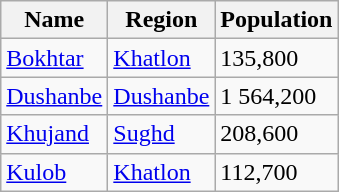<table class="wikitable sortable sticky-header col3right">
<tr>
<th>Name</th>
<th>Region</th>
<th>Population</th>
</tr>
<tr>
<td><a href='#'>Bokhtar</a></td>
<td><a href='#'>Khatlon</a></td>
<td>135,800</td>
</tr>
<tr>
<td><a href='#'>Dushanbe</a></td>
<td><a href='#'>Dushanbe</a></td>
<td>1 564,200</td>
</tr>
<tr>
<td><a href='#'>Khujand</a></td>
<td><a href='#'>Sughd</a></td>
<td>208,600</td>
</tr>
<tr>
<td><a href='#'>Kulob</a></td>
<td><a href='#'>Khatlon</a></td>
<td>112,700</td>
</tr>
</table>
